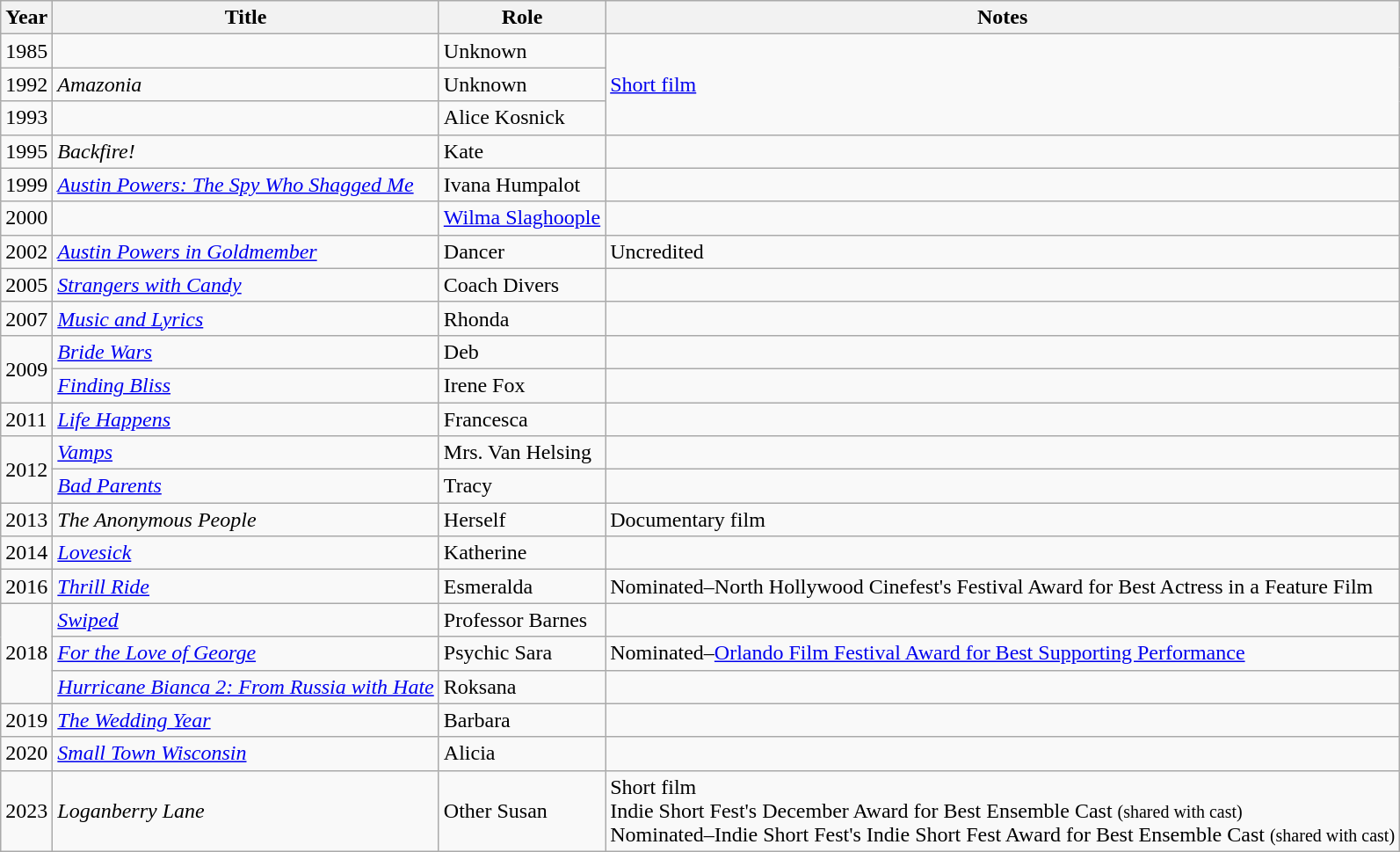<table class="wikitable sortable">
<tr>
<th>Year</th>
<th>Title</th>
<th>Role</th>
<th class="unsortable">Notes</th>
</tr>
<tr>
<td>1985</td>
<td><em></em></td>
<td>Unknown</td>
<td rowspan="3"><a href='#'>Short film</a></td>
</tr>
<tr>
<td>1992</td>
<td><em>Amazonia</em></td>
<td>Unknown</td>
</tr>
<tr>
<td>1993</td>
<td><em></em></td>
<td>Alice Kosnick</td>
</tr>
<tr>
<td>1995</td>
<td><em>Backfire!</em></td>
<td>Kate</td>
<td></td>
</tr>
<tr>
<td>1999</td>
<td><em><a href='#'>Austin Powers: The Spy Who Shagged Me</a></em></td>
<td>Ivana Humpalot</td>
<td></td>
</tr>
<tr>
<td>2000</td>
<td><em></em></td>
<td><a href='#'>Wilma Slaghoople</a></td>
<td></td>
</tr>
<tr>
<td>2002</td>
<td><em><a href='#'>Austin Powers in Goldmember</a></em></td>
<td>Dancer</td>
<td>Uncredited</td>
</tr>
<tr>
<td>2005</td>
<td><em><a href='#'>Strangers with Candy</a></em></td>
<td>Coach Divers</td>
<td></td>
</tr>
<tr>
<td>2007</td>
<td><em><a href='#'>Music and Lyrics</a></em></td>
<td>Rhonda</td>
<td></td>
</tr>
<tr>
<td rowspan="2">2009</td>
<td><em><a href='#'>Bride Wars</a></em></td>
<td>Deb</td>
<td></td>
</tr>
<tr>
<td><em><a href='#'>Finding Bliss</a></em></td>
<td>Irene Fox</td>
<td></td>
</tr>
<tr>
<td>2011</td>
<td><em><a href='#'>Life Happens</a></em></td>
<td>Francesca</td>
<td></td>
</tr>
<tr>
<td rowspan="2">2012</td>
<td><em><a href='#'>Vamps</a></em></td>
<td>Mrs. Van Helsing</td>
<td></td>
</tr>
<tr>
<td><em><a href='#'>Bad Parents</a></em></td>
<td>Tracy</td>
<td></td>
</tr>
<tr>
<td>2013</td>
<td><em>The Anonymous People</em></td>
<td>Herself</td>
<td>Documentary film</td>
</tr>
<tr>
<td>2014</td>
<td><em><a href='#'>Lovesick</a></em></td>
<td>Katherine</td>
<td></td>
</tr>
<tr>
<td>2016</td>
<td><em><a href='#'>Thrill Ride</a></em></td>
<td>Esmeralda</td>
<td>Nominated–North Hollywood Cinefest's Festival Award for Best Actress in a Feature Film</td>
</tr>
<tr>
<td rowspan="3">2018</td>
<td><em><a href='#'>Swiped</a></em></td>
<td>Professor Barnes</td>
<td></td>
</tr>
<tr>
<td><em><a href='#'>For the Love of George</a></em></td>
<td>Psychic Sara</td>
<td>Nominated–<a href='#'>Orlando Film Festival Award for Best Supporting Performance</a></td>
</tr>
<tr>
<td><em><a href='#'>Hurricane Bianca 2: From Russia with Hate</a></em></td>
<td>Roksana</td>
<td></td>
</tr>
<tr>
<td>2019</td>
<td><em><a href='#'>The Wedding Year</a></em></td>
<td>Barbara</td>
<td></td>
</tr>
<tr>
<td>2020</td>
<td><em><a href='#'>Small Town Wisconsin</a></em></td>
<td>Alicia</td>
<td></td>
</tr>
<tr>
<td>2023</td>
<td><em>Loganberry Lane</em></td>
<td>Other Susan</td>
<td>Short film<br>Indie Short Fest's December Award for Best Ensemble Cast <small>(shared with cast)</small><br>Nominated–Indie Short Fest's Indie Short Fest Award for Best Ensemble Cast <small>(shared with cast)</small></td>
</tr>
</table>
